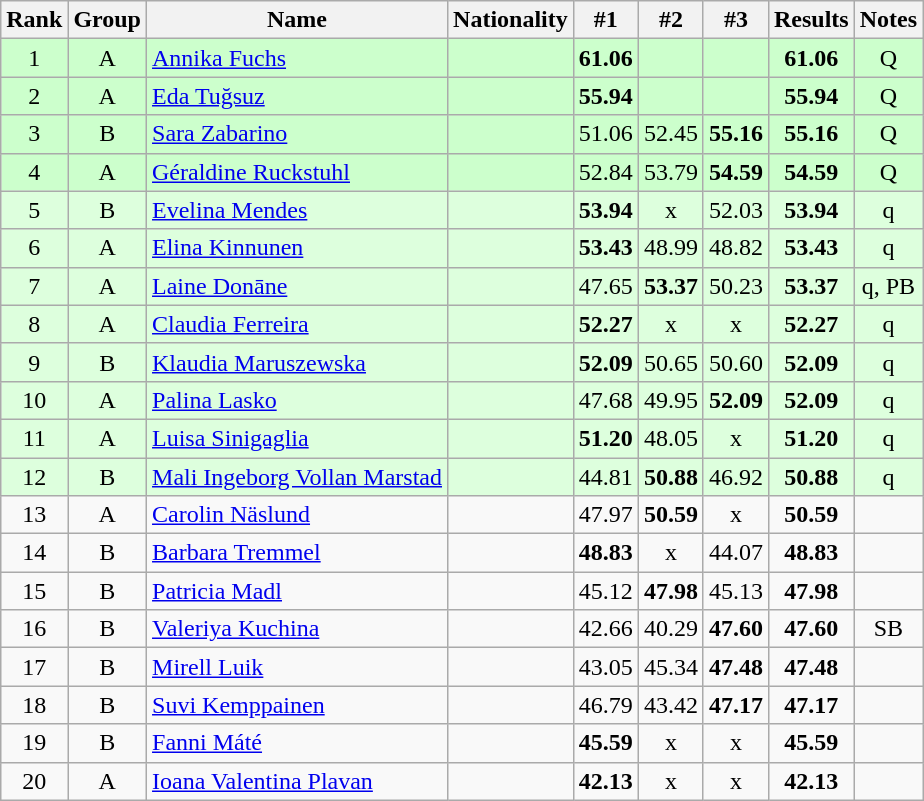<table class="wikitable sortable" style="text-align:center">
<tr>
<th>Rank</th>
<th>Group</th>
<th>Name</th>
<th>Nationality</th>
<th>#1</th>
<th>#2</th>
<th>#3</th>
<th>Results</th>
<th>Notes</th>
</tr>
<tr bgcolor=ccffcc>
<td>1</td>
<td>A</td>
<td align=left><a href='#'>Annika Fuchs</a></td>
<td align=left></td>
<td><strong>61.06</strong></td>
<td></td>
<td></td>
<td><strong>61.06</strong></td>
<td>Q</td>
</tr>
<tr bgcolor=ccffcc>
<td>2</td>
<td>A</td>
<td align=left><a href='#'>Eda Tuğsuz</a></td>
<td align=left></td>
<td><strong>55.94</strong></td>
<td></td>
<td></td>
<td><strong>55.94</strong></td>
<td>Q</td>
</tr>
<tr bgcolor=ccffcc>
<td>3</td>
<td>B</td>
<td align=left><a href='#'>Sara Zabarino</a></td>
<td align=left></td>
<td>51.06</td>
<td>52.45</td>
<td><strong>55.16</strong></td>
<td><strong>55.16</strong></td>
<td>Q</td>
</tr>
<tr bgcolor=ccffcc>
<td>4</td>
<td>A</td>
<td align=left><a href='#'>Géraldine Ruckstuhl</a></td>
<td align=left></td>
<td>52.84</td>
<td>53.79</td>
<td><strong>54.59</strong></td>
<td><strong>54.59</strong></td>
<td>Q</td>
</tr>
<tr bgcolor=ddffdd>
<td>5</td>
<td>B</td>
<td align=left><a href='#'>Evelina Mendes</a></td>
<td align=left></td>
<td><strong>53.94</strong></td>
<td>x</td>
<td>52.03</td>
<td><strong>53.94</strong></td>
<td>q</td>
</tr>
<tr bgcolor=ddffdd>
<td>6</td>
<td>A</td>
<td align=left><a href='#'>Elina Kinnunen</a></td>
<td align=left></td>
<td><strong>53.43</strong></td>
<td>48.99</td>
<td>48.82</td>
<td><strong>53.43</strong></td>
<td>q</td>
</tr>
<tr bgcolor=ddffdd>
<td>7</td>
<td>A</td>
<td align=left><a href='#'>Laine Donāne</a></td>
<td align=left></td>
<td>47.65</td>
<td><strong>53.37</strong></td>
<td>50.23</td>
<td><strong>53.37</strong></td>
<td>q, PB</td>
</tr>
<tr bgcolor=ddffdd>
<td>8</td>
<td>A</td>
<td align=left><a href='#'>Claudia Ferreira</a></td>
<td align=left></td>
<td><strong>52.27</strong></td>
<td>x</td>
<td>x</td>
<td><strong>52.27</strong></td>
<td>q</td>
</tr>
<tr bgcolor=ddffdd>
<td>9</td>
<td>B</td>
<td align=left><a href='#'>Klaudia Maruszewska</a></td>
<td align=left></td>
<td><strong>52.09</strong></td>
<td>50.65</td>
<td>50.60</td>
<td><strong>52.09</strong></td>
<td>q</td>
</tr>
<tr bgcolor=ddffdd>
<td>10</td>
<td>A</td>
<td align=left><a href='#'>Palina Lasko</a></td>
<td align=left></td>
<td>47.68</td>
<td>49.95</td>
<td><strong>52.09</strong></td>
<td><strong>52.09</strong></td>
<td>q</td>
</tr>
<tr bgcolor=ddffdd>
<td>11</td>
<td>A</td>
<td align=left><a href='#'>Luisa Sinigaglia</a></td>
<td align=left></td>
<td><strong>51.20</strong></td>
<td>48.05</td>
<td>x</td>
<td><strong>51.20</strong></td>
<td>q</td>
</tr>
<tr bgcolor=ddffdd>
<td>12</td>
<td>B</td>
<td align=left><a href='#'>Mali Ingeborg Vollan Marstad</a></td>
<td align=left></td>
<td>44.81</td>
<td><strong>50.88</strong></td>
<td>46.92</td>
<td><strong>50.88</strong></td>
<td>q</td>
</tr>
<tr>
<td>13</td>
<td>A</td>
<td align=left><a href='#'>Carolin Näslund</a></td>
<td align=left></td>
<td>47.97</td>
<td><strong>50.59</strong></td>
<td>x</td>
<td><strong>50.59</strong></td>
<td></td>
</tr>
<tr>
<td>14</td>
<td>B</td>
<td align=left><a href='#'>Barbara Tremmel</a></td>
<td align=left></td>
<td><strong>48.83</strong></td>
<td>x</td>
<td>44.07</td>
<td><strong>48.83</strong></td>
<td></td>
</tr>
<tr>
<td>15</td>
<td>B</td>
<td align=left><a href='#'>Patricia Madl</a></td>
<td align=left></td>
<td>45.12</td>
<td><strong>47.98</strong></td>
<td>45.13</td>
<td><strong>47.98</strong></td>
<td></td>
</tr>
<tr>
<td>16</td>
<td>B</td>
<td align=left><a href='#'>Valeriya Kuchina</a></td>
<td align=left></td>
<td>42.66</td>
<td>40.29</td>
<td><strong>47.60</strong></td>
<td><strong>47.60</strong></td>
<td>SB</td>
</tr>
<tr>
<td>17</td>
<td>B</td>
<td align=left><a href='#'>Mirell Luik</a></td>
<td align=left></td>
<td>43.05</td>
<td>45.34</td>
<td><strong>47.48</strong></td>
<td><strong>47.48</strong></td>
<td></td>
</tr>
<tr>
<td>18</td>
<td>B</td>
<td align=left><a href='#'>Suvi Kemppainen</a></td>
<td align=left></td>
<td>46.79</td>
<td>43.42</td>
<td><strong>47.17</strong></td>
<td><strong>47.17</strong></td>
<td></td>
</tr>
<tr>
<td>19</td>
<td>B</td>
<td align=left><a href='#'>Fanni Máté</a></td>
<td align=left></td>
<td><strong>45.59</strong></td>
<td>x</td>
<td>x</td>
<td><strong>45.59</strong></td>
<td></td>
</tr>
<tr>
<td>20</td>
<td>A</td>
<td align=left><a href='#'>Ioana Valentina Plavan</a></td>
<td align=left></td>
<td><strong>42.13</strong></td>
<td>x</td>
<td>x</td>
<td><strong>42.13</strong></td>
<td></td>
</tr>
</table>
